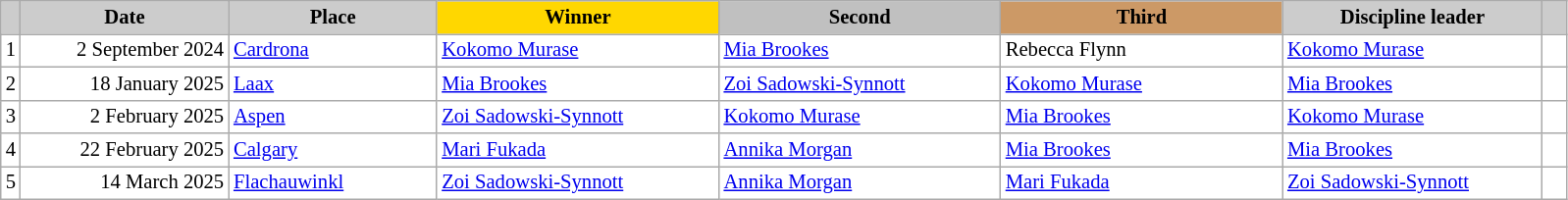<table class="wikitable plainrowheaders" style="background:#fff; font-size:86%; line-height:16px; border:grey solid 1px; border-collapse:collapse;">
<tr>
<th scope="col" style="background:#ccc; width=10 px;"></th>
<th scope="col" style="background:#ccc; width:135px;">Date</th>
<th scope="col" style="background:#ccc; width:135px;">Place</th>
<th scope="col" style="background:gold; width:185px;">Winner</th>
<th scope="col" style="background:silver; width:185px;">Second</th>
<th scope="col" style="background:#c96; width:185px;">Third</th>
<th scope="col" style="background:#ccc; width:170px;">Discipline leader</th>
<th scope="col" style="background:#ccc; width:10px;"></th>
</tr>
<tr>
<td align="center">1</td>
<td align="right">2 September 2024</td>
<td> <a href='#'>Cardrona</a></td>
<td> <a href='#'>Kokomo Murase</a></td>
<td> <a href='#'>Mia Brookes</a></td>
<td> Rebecca Flynn</td>
<td> <a href='#'>Kokomo Murase</a></td>
<td></td>
</tr>
<tr>
<td align="center">2</td>
<td align="right">18 January 2025</td>
<td> <a href='#'>Laax</a></td>
<td> <a href='#'>Mia Brookes</a></td>
<td> <a href='#'>Zoi Sadowski-Synnott</a></td>
<td> <a href='#'>Kokomo Murase</a></td>
<td> <a href='#'>Mia Brookes</a></td>
<td></td>
</tr>
<tr>
<td align="center">3</td>
<td align="right">2 February 2025</td>
<td> <a href='#'>Aspen</a></td>
<td> <a href='#'>Zoi Sadowski-Synnott</a></td>
<td> <a href='#'>Kokomo Murase</a></td>
<td> <a href='#'>Mia Brookes</a></td>
<td> <a href='#'>Kokomo Murase</a></td>
<td></td>
</tr>
<tr>
<td align="center">4</td>
<td align="right">22 February 2025</td>
<td> <a href='#'>Calgary</a></td>
<td> <a href='#'>Mari Fukada</a></td>
<td> <a href='#'>Annika Morgan</a></td>
<td> <a href='#'>Mia Brookes</a></td>
<td> <a href='#'>Mia Brookes</a></td>
<td></td>
</tr>
<tr>
<td align="center">5</td>
<td align="right">14 March 2025</td>
<td> <a href='#'>Flachauwinkl</a></td>
<td> <a href='#'>Zoi Sadowski-Synnott</a></td>
<td> <a href='#'>Annika Morgan</a></td>
<td> <a href='#'>Mari Fukada</a></td>
<td> <a href='#'>Zoi Sadowski-Synnott</a></td>
<td></td>
</tr>
</table>
